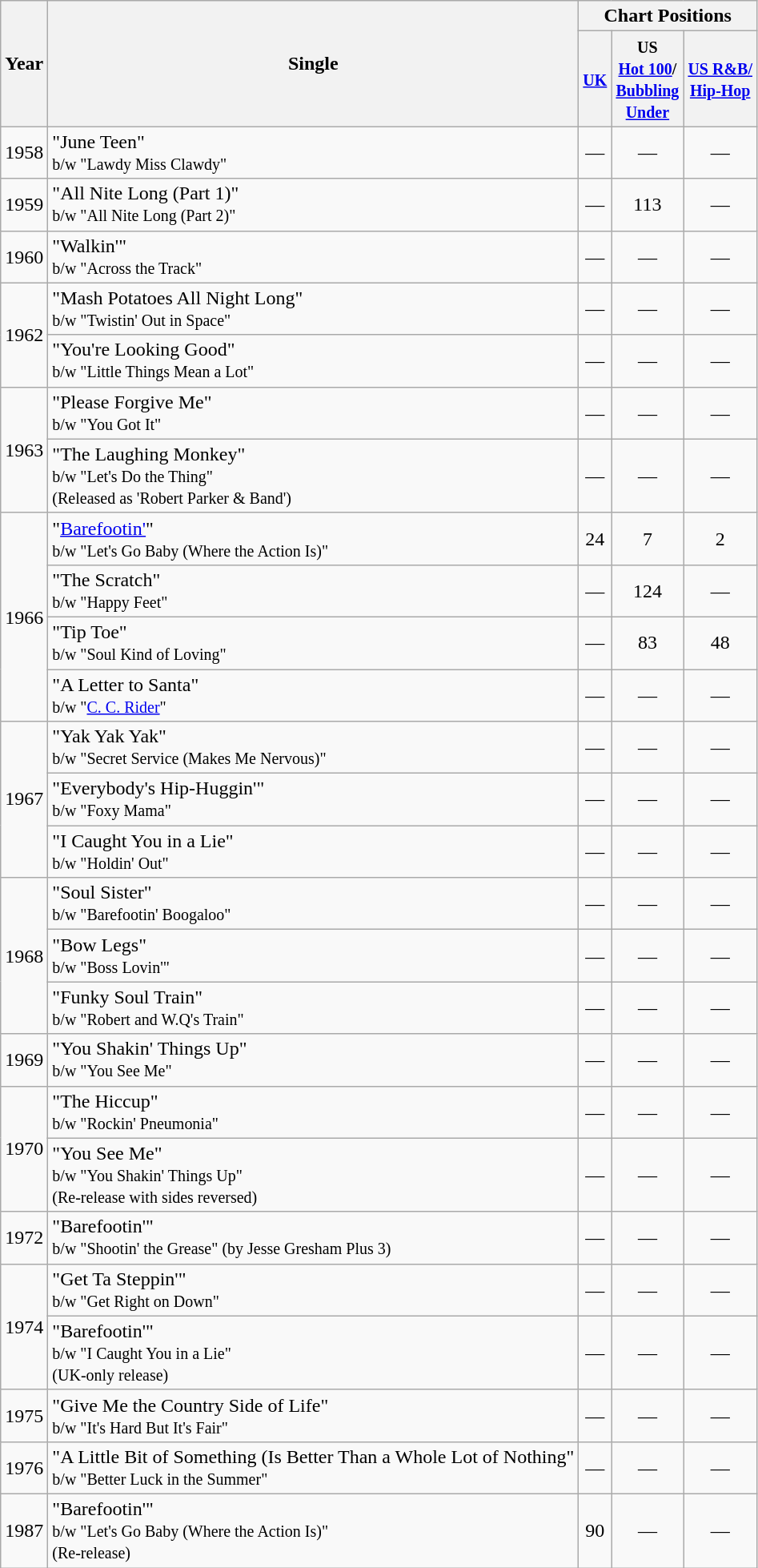<table class="wikitable">
<tr>
<th rowspan="2">Year</th>
<th rowspan="2">Single</th>
<th colspan="3">Chart Positions</th>
</tr>
<tr>
<th><small><a href='#'>UK</a></small></th>
<th><small>US<br><a href='#'>Hot 100</a>/<br><a href='#'>Bubbling<br>Under</a></small></th>
<th><small><a href='#'>US R&B/<br>Hip-Hop</a></small></th>
</tr>
<tr>
<td>1958</td>
<td>"June Teen"<br><small>b/w "Lawdy Miss Clawdy"</small></td>
<td style="text-align:center;">—</td>
<td style="text-align:center;">—</td>
<td style="text-align:center;">—</td>
</tr>
<tr>
<td>1959</td>
<td>"All Nite Long (Part 1)"<br><small>b/w "All Nite Long (Part 2)"</small></td>
<td style="text-align:center;">—</td>
<td style="text-align:center;">113</td>
<td style="text-align:center;">—</td>
</tr>
<tr>
<td>1960</td>
<td>"Walkin'"<br><small>b/w "Across the Track"</small></td>
<td style="text-align:center;">—</td>
<td style="text-align:center;">—</td>
<td style="text-align:center;">—</td>
</tr>
<tr>
<td rowspan="2">1962</td>
<td>"Mash Potatoes All Night Long"<br><small>b/w "Twistin' Out in Space"</small></td>
<td style="text-align:center;">—</td>
<td style="text-align:center;">—</td>
<td style="text-align:center;">—</td>
</tr>
<tr>
<td>"You're Looking Good"<br><small>b/w "Little Things Mean a Lot"</small></td>
<td style="text-align:center;">—</td>
<td style="text-align:center;">—</td>
<td style="text-align:center;">—</td>
</tr>
<tr>
<td rowspan="2">1963</td>
<td>"Please Forgive Me"<br><small>b/w "You Got It"</small></td>
<td style="text-align:center;">—</td>
<td style="text-align:center;">—</td>
<td style="text-align:center;">—</td>
</tr>
<tr>
<td>"The Laughing Monkey"<br><small>b/w "Let's Do the Thing"</small><br><small>(Released as 'Robert Parker & Band')</small></td>
<td style="text-align:center;">—</td>
<td style="text-align:center;">—</td>
<td style="text-align:center;">—</td>
</tr>
<tr>
<td rowspan="4">1966</td>
<td>"<a href='#'>Barefootin'</a>"<br><small>b/w "Let's Go Baby (Where the Action Is)"</small></td>
<td style="text-align:center;">24</td>
<td style="text-align:center;">7</td>
<td style="text-align:center;">2</td>
</tr>
<tr>
<td>"The Scratch"<br><small>b/w "Happy Feet"</small></td>
<td style="text-align:center;">—</td>
<td style="text-align:center;">124</td>
<td style="text-align:center;">—</td>
</tr>
<tr>
<td>"Tip Toe"<br><small>b/w "Soul Kind of Loving"</small></td>
<td style="text-align:center;">—</td>
<td style="text-align:center;">83</td>
<td style="text-align:center;">48</td>
</tr>
<tr>
<td>"A Letter to Santa"<br><small>b/w "<a href='#'>C. C. Rider</a>"</small></td>
<td style="text-align:center;">—</td>
<td style="text-align:center;">—</td>
<td style="text-align:center;">—</td>
</tr>
<tr>
<td rowspan="3">1967</td>
<td>"Yak Yak Yak"<br><small>b/w "Secret Service (Makes Me Nervous)"</small></td>
<td style="text-align:center;">—</td>
<td style="text-align:center;">—</td>
<td style="text-align:center;">—</td>
</tr>
<tr>
<td>"Everybody's Hip-Huggin'"<br><small>b/w "Foxy Mama"</small></td>
<td style="text-align:center;">—</td>
<td style="text-align:center;">—</td>
<td style="text-align:center;">—</td>
</tr>
<tr>
<td>"I Caught You in a Lie"<br><small>b/w "Holdin' Out"</small></td>
<td style="text-align:center;">—</td>
<td style="text-align:center;">—</td>
<td style="text-align:center;">—</td>
</tr>
<tr>
<td rowspan="3">1968</td>
<td>"Soul Sister"<br><small>b/w "Barefootin' Boogaloo"</small></td>
<td style="text-align:center;">—</td>
<td style="text-align:center;">—</td>
<td style="text-align:center;">—</td>
</tr>
<tr>
<td>"Bow Legs"<br><small>b/w "Boss Lovin'"</small></td>
<td style="text-align:center;">—</td>
<td style="text-align:center;">—</td>
<td style="text-align:center;">—</td>
</tr>
<tr>
<td>"Funky Soul Train"<br><small>b/w "Robert and W.Q's Train"</small></td>
<td style="text-align:center;">—</td>
<td style="text-align:center;">—</td>
<td style="text-align:center;">—</td>
</tr>
<tr>
<td>1969</td>
<td>"You Shakin' Things Up"<br><small>b/w "You See Me"</small></td>
<td style="text-align:center;">—</td>
<td style="text-align:center;">—</td>
<td style="text-align:center;">—</td>
</tr>
<tr>
<td rowspan="2">1970</td>
<td>"The Hiccup"<br><small>b/w "Rockin' Pneumonia"</small></td>
<td style="text-align:center;">—</td>
<td style="text-align:center;">—</td>
<td style="text-align:center;">—</td>
</tr>
<tr>
<td>"You See Me"<br><small>b/w "You Shakin' Things Up"</small><br><small>(Re-release with sides reversed)</small></td>
<td style="text-align:center;">—</td>
<td style="text-align:center;">—</td>
<td style="text-align:center;">—</td>
</tr>
<tr>
<td>1972</td>
<td>"Barefootin'"<br><small>b/w "Shootin' the Grease" (by Jesse Gresham Plus 3)</small></td>
<td style="text-align:center;">—</td>
<td style="text-align:center;">—</td>
<td style="text-align:center;">—</td>
</tr>
<tr>
<td rowspan="2">1974</td>
<td>"Get Ta Steppin'"<br><small>b/w "Get Right on Down"</small></td>
<td style="text-align:center;">—</td>
<td style="text-align:center;">—</td>
<td style="text-align:center;">—</td>
</tr>
<tr>
<td>"Barefootin'"<br><small>b/w "I Caught You in a Lie"</small><br><small>(UK-only release)</small></td>
<td style="text-align:center;">—</td>
<td style="text-align:center;">—</td>
<td style="text-align:center;">—</td>
</tr>
<tr>
<td>1975</td>
<td>"Give Me the Country Side of Life"<br><small>b/w "It's Hard But It's Fair"</small></td>
<td style="text-align:center;">—</td>
<td style="text-align:center;">—</td>
<td style="text-align:center;">—</td>
</tr>
<tr>
<td>1976</td>
<td>"A Little Bit of Something (Is Better Than a Whole Lot of Nothing"<br><small>b/w "Better Luck in the Summer"</small></td>
<td style="text-align:center;">—</td>
<td style="text-align:center;">—</td>
<td style="text-align:center;">—</td>
</tr>
<tr>
<td>1987</td>
<td>"Barefootin'"<br><small>b/w "Let's Go Baby (Where the Action Is)"</small><br><small>(Re-release)</small></td>
<td style="text-align:center;">90</td>
<td style="text-align:center;">—</td>
<td style="text-align:center;">—</td>
</tr>
</table>
